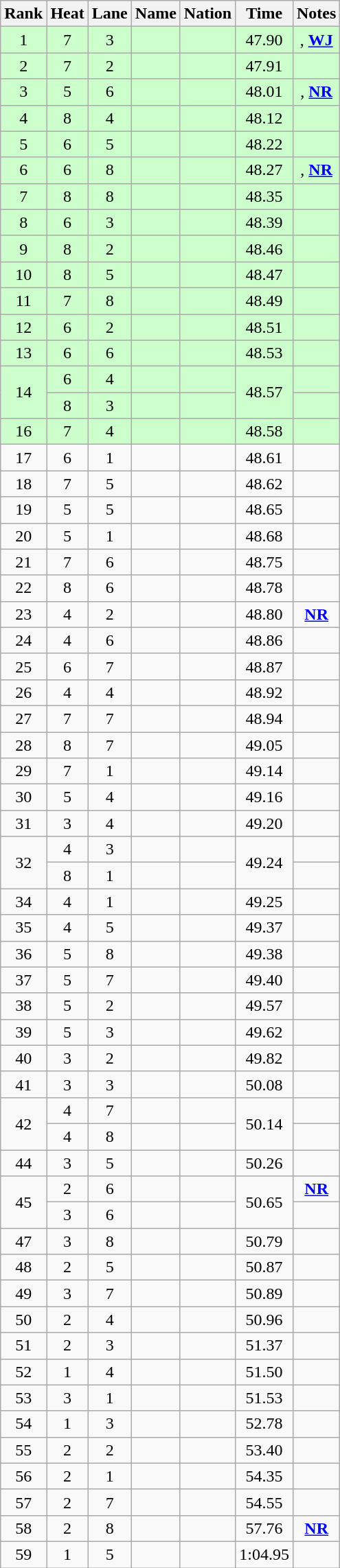<table class="wikitable sortable" style="text-align:center">
<tr>
<th>Rank</th>
<th>Heat</th>
<th>Lane</th>
<th>Name</th>
<th>Nation</th>
<th>Time</th>
<th>Notes</th>
</tr>
<tr bgcolor=ccffcc>
<td>1</td>
<td>7</td>
<td>3</td>
<td align=left></td>
<td align=left></td>
<td>47.90</td>
<td>, <strong><a href='#'>WJ</a></strong></td>
</tr>
<tr bgcolor=ccffcc>
<td>2</td>
<td>7</td>
<td>2</td>
<td align=left></td>
<td align=left></td>
<td>47.91</td>
<td></td>
</tr>
<tr bgcolor=ccffcc>
<td>3</td>
<td>5</td>
<td>6</td>
<td align=left></td>
<td align=left></td>
<td>48.01</td>
<td>, <strong><a href='#'>NR</a></strong></td>
</tr>
<tr bgcolor=ccffcc>
<td>4</td>
<td>8</td>
<td>4</td>
<td align=left></td>
<td align=left></td>
<td>48.12</td>
<td></td>
</tr>
<tr bgcolor=ccffcc>
<td>5</td>
<td>6</td>
<td>5</td>
<td align=left></td>
<td align=left></td>
<td>48.22</td>
<td></td>
</tr>
<tr bgcolor=ccffcc>
<td>6</td>
<td>6</td>
<td>8</td>
<td align=left></td>
<td align=left></td>
<td>48.27</td>
<td>, <strong><a href='#'>NR</a></strong></td>
</tr>
<tr bgcolor=ccffcc>
<td>7</td>
<td>8</td>
<td>8</td>
<td align=left></td>
<td align=left></td>
<td>48.35</td>
<td></td>
</tr>
<tr bgcolor=ccffcc>
<td>8</td>
<td>6</td>
<td>3</td>
<td align=left></td>
<td align=left></td>
<td>48.39</td>
<td></td>
</tr>
<tr bgcolor=ccffcc>
<td>9</td>
<td>8</td>
<td>2</td>
<td align=left></td>
<td align=left></td>
<td>48.46</td>
<td></td>
</tr>
<tr bgcolor=ccffcc>
<td>10</td>
<td>8</td>
<td>5</td>
<td align=left></td>
<td align=left></td>
<td>48.47</td>
<td></td>
</tr>
<tr bgcolor=ccffcc>
<td>11</td>
<td>7</td>
<td>8</td>
<td align=left></td>
<td align=left></td>
<td>48.49</td>
<td></td>
</tr>
<tr bgcolor=ccffcc>
<td>12</td>
<td>6</td>
<td>2</td>
<td align=left></td>
<td align=left></td>
<td>48.51</td>
<td></td>
</tr>
<tr bgcolor=ccffcc>
<td>13</td>
<td>6</td>
<td>6</td>
<td align=left></td>
<td align=left></td>
<td>48.53</td>
<td></td>
</tr>
<tr bgcolor=ccffcc>
<td rowspan=2>14</td>
<td>6</td>
<td>4</td>
<td align=left></td>
<td align=left></td>
<td rowspan=2>48.57</td>
<td></td>
</tr>
<tr bgcolor=ccffcc>
<td>8</td>
<td>3</td>
<td align=left></td>
<td align=left></td>
<td></td>
</tr>
<tr bgcolor=ccffcc>
<td>16</td>
<td>7</td>
<td>4</td>
<td align=left></td>
<td align=left></td>
<td>48.58</td>
<td></td>
</tr>
<tr>
<td>17</td>
<td>6</td>
<td>1</td>
<td align=left></td>
<td align=left></td>
<td>48.61</td>
<td></td>
</tr>
<tr>
<td>18</td>
<td>7</td>
<td>5</td>
<td align=left></td>
<td align=left></td>
<td>48.62</td>
<td></td>
</tr>
<tr>
<td>19</td>
<td>5</td>
<td>5</td>
<td align=left></td>
<td align=left></td>
<td>48.65</td>
<td></td>
</tr>
<tr>
<td>20</td>
<td>5</td>
<td>1</td>
<td align=left></td>
<td align=left></td>
<td>48.68</td>
<td></td>
</tr>
<tr>
<td>21</td>
<td>7</td>
<td>6</td>
<td align=left></td>
<td align=left></td>
<td>48.75</td>
<td></td>
</tr>
<tr>
<td>22</td>
<td>8</td>
<td>6</td>
<td align=left></td>
<td align=left></td>
<td>48.78</td>
<td></td>
</tr>
<tr>
<td>23</td>
<td>4</td>
<td>2</td>
<td align=left></td>
<td align=left></td>
<td>48.80</td>
<td><strong><a href='#'>NR</a></strong></td>
</tr>
<tr>
<td>24</td>
<td>4</td>
<td>6</td>
<td align=left></td>
<td align=left></td>
<td>48.86</td>
<td></td>
</tr>
<tr>
<td>25</td>
<td>6</td>
<td>7</td>
<td align=left></td>
<td align=left></td>
<td>48.87</td>
<td></td>
</tr>
<tr>
<td>26</td>
<td>4</td>
<td>4</td>
<td align=left></td>
<td align=left></td>
<td>48.92</td>
<td></td>
</tr>
<tr>
<td>27</td>
<td>7</td>
<td>7</td>
<td align=left></td>
<td align=left></td>
<td>48.94</td>
<td></td>
</tr>
<tr>
<td>28</td>
<td>8</td>
<td>7</td>
<td align=left></td>
<td align=left></td>
<td>49.05</td>
<td></td>
</tr>
<tr>
<td>29</td>
<td>7</td>
<td>1</td>
<td align=left></td>
<td align=left></td>
<td>49.14</td>
<td></td>
</tr>
<tr>
<td>30</td>
<td>5</td>
<td>4</td>
<td align=left></td>
<td align=left></td>
<td>49.16</td>
<td></td>
</tr>
<tr>
<td>31</td>
<td>3</td>
<td>4</td>
<td align=left></td>
<td align=left></td>
<td>49.20</td>
<td></td>
</tr>
<tr>
<td rowspan=2>32</td>
<td>4</td>
<td>3</td>
<td align=left></td>
<td align=left></td>
<td rowspan=2>49.24</td>
<td></td>
</tr>
<tr>
<td>8</td>
<td>1</td>
<td align=left></td>
<td align=left></td>
<td></td>
</tr>
<tr>
<td>34</td>
<td>4</td>
<td>1</td>
<td align=left></td>
<td align=left></td>
<td>49.25</td>
<td></td>
</tr>
<tr>
<td>35</td>
<td>4</td>
<td>5</td>
<td align=left></td>
<td align=left></td>
<td>49.37</td>
<td></td>
</tr>
<tr>
<td>36</td>
<td>5</td>
<td>8</td>
<td align=left></td>
<td align=left></td>
<td>49.38</td>
<td></td>
</tr>
<tr>
<td>37</td>
<td>5</td>
<td>7</td>
<td align=left></td>
<td align=left></td>
<td>49.40</td>
<td></td>
</tr>
<tr>
<td>38</td>
<td>5</td>
<td>2</td>
<td align=left></td>
<td align=left></td>
<td>49.57</td>
<td></td>
</tr>
<tr>
<td>39</td>
<td>5</td>
<td>3</td>
<td align=left></td>
<td align=left></td>
<td>49.62</td>
<td></td>
</tr>
<tr>
<td>40</td>
<td>3</td>
<td>2</td>
<td align=left></td>
<td align=left></td>
<td>49.82</td>
<td></td>
</tr>
<tr>
<td>41</td>
<td>3</td>
<td>3</td>
<td align=left></td>
<td align=left></td>
<td>50.08</td>
<td></td>
</tr>
<tr>
<td rowspan=2>42</td>
<td>4</td>
<td>7</td>
<td align=left></td>
<td align=left></td>
<td rowspan=2>50.14</td>
<td></td>
</tr>
<tr>
<td>4</td>
<td>8</td>
<td align=left></td>
<td align=left></td>
<td></td>
</tr>
<tr>
<td>44</td>
<td>3</td>
<td>5</td>
<td align=left></td>
<td align=left></td>
<td>50.26</td>
<td></td>
</tr>
<tr>
<td rowspan=2>45</td>
<td>2</td>
<td>6</td>
<td align=left></td>
<td align=left></td>
<td rowspan=2>50.65</td>
<td><strong><a href='#'>NR</a></strong></td>
</tr>
<tr>
<td>3</td>
<td>6</td>
<td align=left></td>
<td align=left></td>
<td></td>
</tr>
<tr>
<td>47</td>
<td>3</td>
<td>8</td>
<td align=left></td>
<td align=left></td>
<td>50.79</td>
<td></td>
</tr>
<tr>
<td>48</td>
<td>2</td>
<td>5</td>
<td align=left></td>
<td align=left></td>
<td>50.87</td>
<td></td>
</tr>
<tr>
<td>49</td>
<td>3</td>
<td>7</td>
<td align=left></td>
<td align=left></td>
<td>50.89</td>
<td></td>
</tr>
<tr>
<td>50</td>
<td>2</td>
<td>4</td>
<td align=left></td>
<td align=left></td>
<td>50.96</td>
<td></td>
</tr>
<tr>
<td>51</td>
<td>2</td>
<td>3</td>
<td align=left></td>
<td align=left></td>
<td>51.37</td>
<td></td>
</tr>
<tr>
<td>52</td>
<td>1</td>
<td>4</td>
<td align=left></td>
<td align=left></td>
<td>51.50</td>
<td></td>
</tr>
<tr>
<td>53</td>
<td>3</td>
<td>1</td>
<td align=left></td>
<td align=left></td>
<td>51.53</td>
<td></td>
</tr>
<tr>
<td>54</td>
<td>1</td>
<td>3</td>
<td align=left></td>
<td align=left></td>
<td>52.78</td>
<td></td>
</tr>
<tr>
<td>55</td>
<td>2</td>
<td>2</td>
<td align=left></td>
<td align=left></td>
<td>53.40</td>
<td></td>
</tr>
<tr>
<td>56</td>
<td>2</td>
<td>1</td>
<td align=left></td>
<td align=left></td>
<td>54.35</td>
<td></td>
</tr>
<tr>
<td>57</td>
<td>2</td>
<td>7</td>
<td align=left></td>
<td align=left></td>
<td>54.55</td>
<td></td>
</tr>
<tr>
<td>58</td>
<td>2</td>
<td>8</td>
<td align=left></td>
<td align=left></td>
<td>57.76</td>
<td><strong><a href='#'>NR</a></strong></td>
</tr>
<tr>
<td>59</td>
<td>1</td>
<td>5</td>
<td align=left></td>
<td align=left></td>
<td>1:04.95</td>
<td></td>
</tr>
</table>
